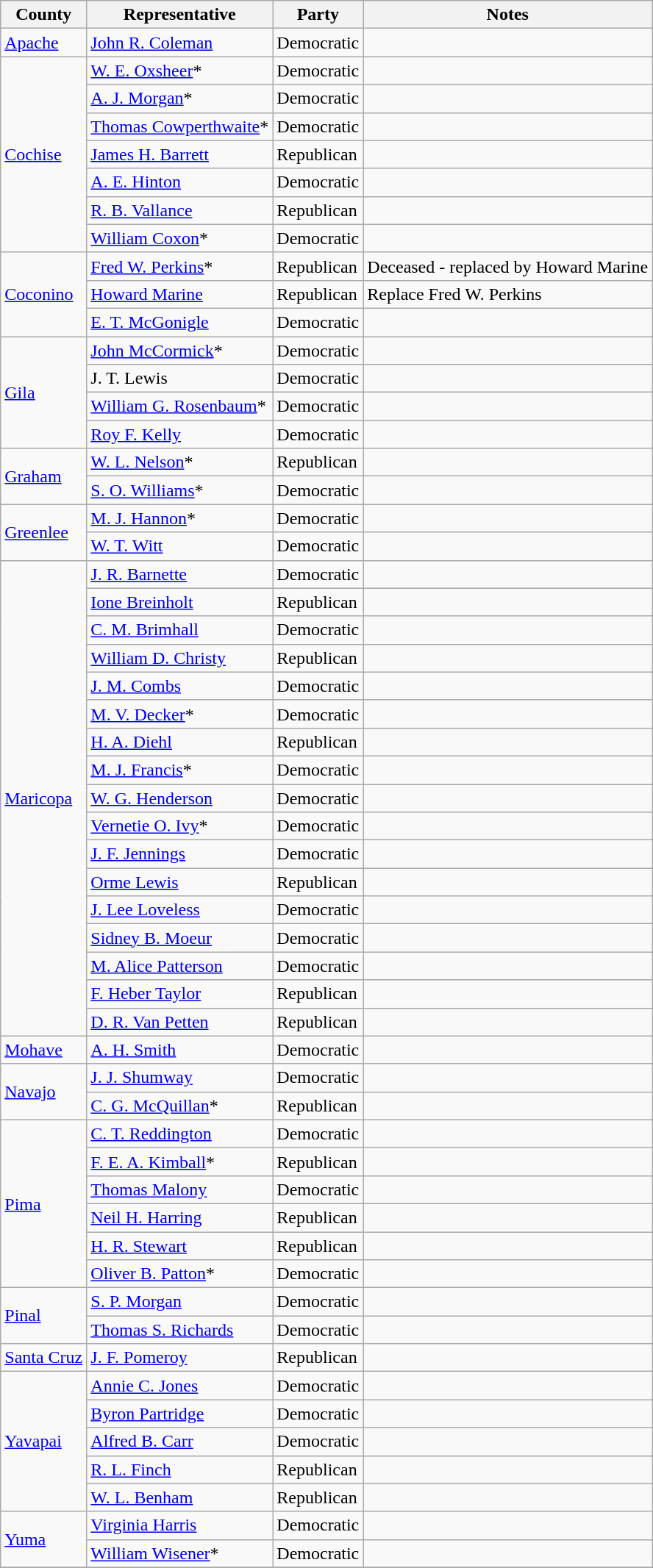<table class=wikitable>
<tr>
<th>County</th>
<th>Representative</th>
<th>Party</th>
<th>Notes</th>
</tr>
<tr>
<td><a href='#'>Apache</a></td>
<td><a href='#'>John R. Coleman</a></td>
<td>Democratic</td>
<td></td>
</tr>
<tr>
<td rowspan="7"><a href='#'>Cochise</a></td>
<td><a href='#'>W. E. Oxsheer</a>*</td>
<td>Democratic</td>
<td></td>
</tr>
<tr>
<td><a href='#'>A. J. Morgan</a>*</td>
<td>Democratic</td>
<td></td>
</tr>
<tr>
<td><a href='#'>Thomas Cowperthwaite</a>*</td>
<td>Democratic</td>
<td></td>
</tr>
<tr>
<td><a href='#'>James H. Barrett</a></td>
<td>Republican</td>
<td></td>
</tr>
<tr>
<td><a href='#'>A. E. Hinton</a></td>
<td>Democratic</td>
<td></td>
</tr>
<tr>
<td><a href='#'>R. B. Vallance</a></td>
<td>Republican</td>
<td></td>
</tr>
<tr>
<td><a href='#'>William Coxon</a>*</td>
<td>Democratic</td>
<td></td>
</tr>
<tr>
<td rowspan="3"><a href='#'>Coconino</a></td>
<td><a href='#'>Fred W. Perkins</a>*</td>
<td>Republican</td>
<td>Deceased - replaced by Howard Marine</td>
</tr>
<tr>
<td><a href='#'>Howard Marine</a></td>
<td>Republican</td>
<td>Replace Fred W. Perkins</td>
</tr>
<tr>
<td><a href='#'>E. T. McGonigle</a></td>
<td>Democratic</td>
<td></td>
</tr>
<tr>
<td rowspan="4"><a href='#'>Gila</a></td>
<td><a href='#'>John McCormick</a>*</td>
<td>Democratic</td>
<td></td>
</tr>
<tr>
<td>J. T. Lewis</td>
<td>Democratic</td>
<td></td>
</tr>
<tr>
<td><a href='#'>William G. Rosenbaum</a>*</td>
<td>Democratic</td>
<td></td>
</tr>
<tr>
<td><a href='#'>Roy F. Kelly</a></td>
<td>Democratic</td>
<td></td>
</tr>
<tr>
<td rowspan="2"><a href='#'>Graham</a></td>
<td><a href='#'>W. L. Nelson</a>*</td>
<td>Republican</td>
<td></td>
</tr>
<tr>
<td><a href='#'>S. O. Williams</a>*</td>
<td>Democratic</td>
<td></td>
</tr>
<tr>
<td rowspan="2"><a href='#'>Greenlee</a></td>
<td><a href='#'>M. J. Hannon</a>*</td>
<td>Democratic</td>
<td></td>
</tr>
<tr>
<td><a href='#'>W. T. Witt</a></td>
<td>Democratic</td>
<td></td>
</tr>
<tr>
<td rowspan="17"><a href='#'>Maricopa</a></td>
<td><a href='#'>J. R. Barnette</a></td>
<td>Democratic</td>
<td></td>
</tr>
<tr>
<td><a href='#'>Ione Breinholt</a></td>
<td>Republican</td>
<td></td>
</tr>
<tr>
<td><a href='#'>C. M. Brimhall</a></td>
<td>Democratic</td>
<td></td>
</tr>
<tr>
<td><a href='#'>William D. Christy</a></td>
<td>Republican</td>
<td></td>
</tr>
<tr>
<td><a href='#'>J. M. Combs</a></td>
<td>Democratic</td>
<td></td>
</tr>
<tr>
<td><a href='#'>M. V. Decker</a>*</td>
<td>Democratic</td>
<td></td>
</tr>
<tr>
<td><a href='#'>H. A. Diehl</a></td>
<td>Republican</td>
<td></td>
</tr>
<tr>
<td><a href='#'>M. J. Francis</a>*</td>
<td>Democratic</td>
<td></td>
</tr>
<tr>
<td><a href='#'>W. G. Henderson</a></td>
<td>Democratic</td>
<td></td>
</tr>
<tr>
<td><a href='#'>Vernetie O. Ivy</a>*</td>
<td>Democratic</td>
<td></td>
</tr>
<tr>
<td><a href='#'>J. F. Jennings</a></td>
<td>Democratic</td>
<td></td>
</tr>
<tr>
<td><a href='#'>Orme Lewis</a></td>
<td>Republican</td>
<td></td>
</tr>
<tr>
<td><a href='#'>J. Lee Loveless</a></td>
<td>Democratic</td>
<td></td>
</tr>
<tr>
<td><a href='#'>Sidney B. Moeur</a></td>
<td>Democratic</td>
<td></td>
</tr>
<tr>
<td><a href='#'>M. Alice Patterson</a></td>
<td>Democratic</td>
<td></td>
</tr>
<tr>
<td><a href='#'>F. Heber Taylor</a></td>
<td>Republican</td>
<td></td>
</tr>
<tr>
<td><a href='#'>D. R. Van Petten</a></td>
<td>Republican</td>
<td></td>
</tr>
<tr>
<td><a href='#'>Mohave</a></td>
<td><a href='#'>A. H. Smith</a></td>
<td>Democratic</td>
<td></td>
</tr>
<tr>
<td rowspan="2"><a href='#'>Navajo</a></td>
<td><a href='#'>J. J. Shumway</a></td>
<td>Democratic</td>
<td></td>
</tr>
<tr>
<td><a href='#'>C. G. McQuillan</a>*</td>
<td>Republican</td>
<td></td>
</tr>
<tr>
<td rowspan="6"><a href='#'>Pima</a></td>
<td><a href='#'>C. T. Reddington</a></td>
<td>Democratic</td>
<td></td>
</tr>
<tr>
<td><a href='#'>F. E. A. Kimball</a>*</td>
<td>Republican</td>
<td></td>
</tr>
<tr>
<td><a href='#'>Thomas Malony</a></td>
<td>Democratic</td>
<td></td>
</tr>
<tr>
<td><a href='#'>Neil H. Harring</a></td>
<td>Republican</td>
<td></td>
</tr>
<tr>
<td><a href='#'>H. R. Stewart</a></td>
<td>Republican</td>
<td></td>
</tr>
<tr>
<td><a href='#'>Oliver B. Patton</a>*</td>
<td>Democratic</td>
<td></td>
</tr>
<tr>
<td rowspan="2"><a href='#'>Pinal</a></td>
<td><a href='#'>S. P. Morgan</a></td>
<td>Democratic</td>
<td></td>
</tr>
<tr>
<td><a href='#'>Thomas S. Richards</a></td>
<td>Democratic</td>
<td></td>
</tr>
<tr>
<td><a href='#'>Santa Cruz</a></td>
<td><a href='#'>J. F. Pomeroy</a></td>
<td>Republican</td>
<td></td>
</tr>
<tr>
<td rowspan="5"><a href='#'>Yavapai</a></td>
<td><a href='#'>Annie C. Jones</a></td>
<td>Democratic</td>
<td></td>
</tr>
<tr>
<td><a href='#'>Byron Partridge</a></td>
<td>Democratic</td>
<td></td>
</tr>
<tr>
<td><a href='#'>Alfred B. Carr</a></td>
<td>Democratic</td>
<td></td>
</tr>
<tr>
<td><a href='#'>R. L. Finch</a></td>
<td>Republican</td>
<td></td>
</tr>
<tr>
<td><a href='#'>W. L. Benham</a></td>
<td>Republican</td>
<td></td>
</tr>
<tr>
<td rowspan="2"><a href='#'>Yuma</a></td>
<td><a href='#'>Virginia Harris</a></td>
<td>Democratic</td>
<td></td>
</tr>
<tr>
<td><a href='#'>William Wisener</a>*</td>
<td>Democratic</td>
<td></td>
</tr>
<tr>
</tr>
</table>
